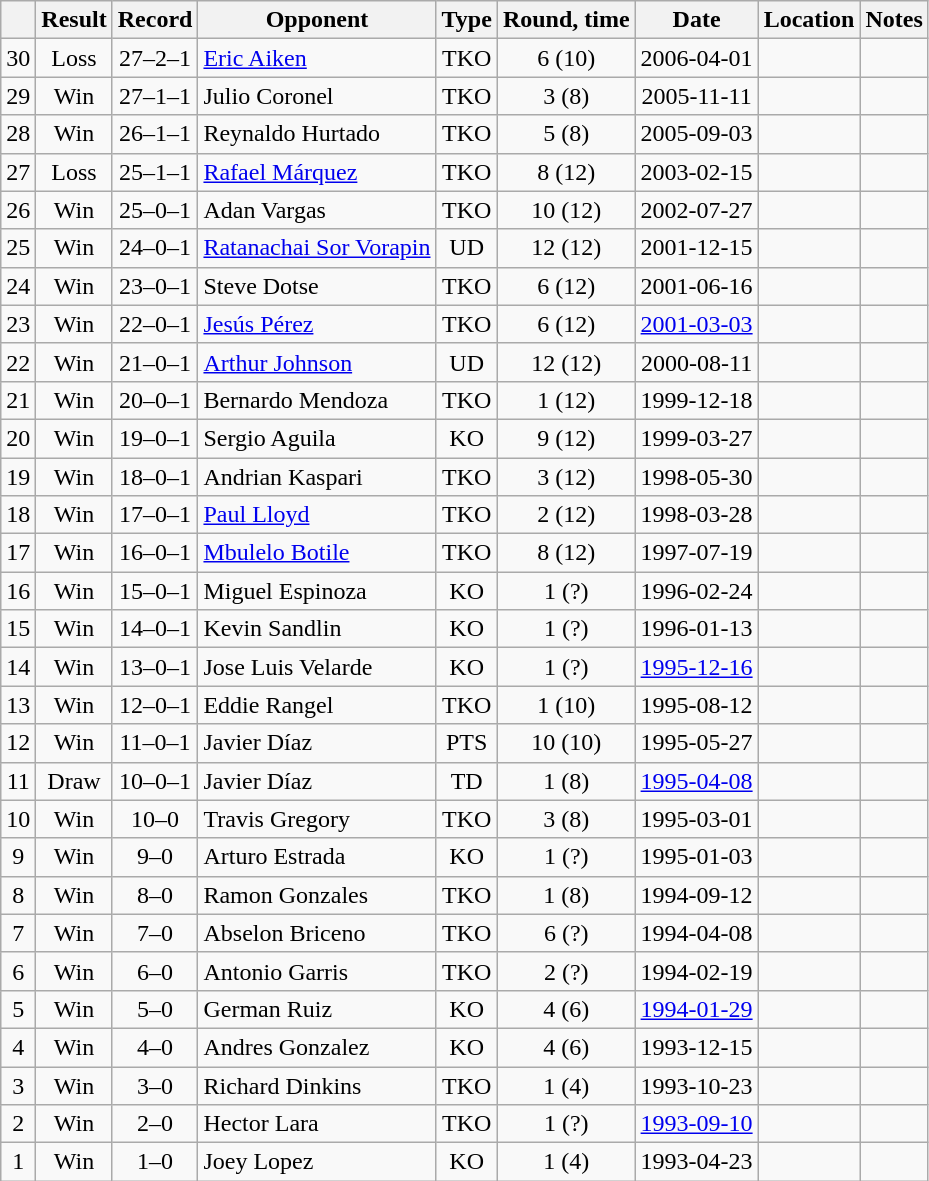<table class=wikitable style=text-align:center>
<tr>
<th></th>
<th>Result</th>
<th>Record</th>
<th>Opponent</th>
<th>Type</th>
<th>Round, time</th>
<th>Date</th>
<th>Location</th>
<th>Notes</th>
</tr>
<tr>
<td>30</td>
<td>Loss</td>
<td>27–2–1</td>
<td align=left><a href='#'>Eric Aiken</a></td>
<td>TKO</td>
<td>6 (10)</td>
<td>2006-04-01</td>
<td align=left></td>
<td align=left></td>
</tr>
<tr>
<td>29</td>
<td>Win</td>
<td>27–1–1</td>
<td align=left>Julio Coronel</td>
<td>TKO</td>
<td>3 (8)</td>
<td>2005-11-11</td>
<td align=left></td>
<td align=left></td>
</tr>
<tr>
<td>28</td>
<td>Win</td>
<td>26–1–1</td>
<td align=left>Reynaldo Hurtado</td>
<td>TKO</td>
<td>5 (8)</td>
<td>2005-09-03</td>
<td align=left></td>
<td align=left></td>
</tr>
<tr>
<td>27</td>
<td>Loss</td>
<td>25–1–1</td>
<td align=left><a href='#'>Rafael Márquez</a></td>
<td>TKO</td>
<td>8 (12)</td>
<td>2003-02-15</td>
<td align=left></td>
<td align=left></td>
</tr>
<tr>
<td>26</td>
<td>Win</td>
<td>25–0–1</td>
<td align=left>Adan Vargas</td>
<td>TKO</td>
<td>10 (12)</td>
<td>2002-07-27</td>
<td align=left></td>
<td align=left></td>
</tr>
<tr>
<td>25</td>
<td>Win</td>
<td>24–0–1</td>
<td align=left><a href='#'>Ratanachai Sor Vorapin</a></td>
<td>UD</td>
<td>12 (12)</td>
<td>2001-12-15</td>
<td align=left></td>
<td align=left></td>
</tr>
<tr>
<td>24</td>
<td>Win</td>
<td>23–0–1</td>
<td align=left>Steve Dotse</td>
<td>TKO</td>
<td>6 (12)</td>
<td>2001-06-16</td>
<td align=left></td>
<td align=left></td>
</tr>
<tr>
<td>23</td>
<td>Win</td>
<td>22–0–1</td>
<td align=left><a href='#'>Jesús Pérez</a></td>
<td>TKO</td>
<td>6 (12)</td>
<td><a href='#'>2001-03-03</a></td>
<td align=left></td>
<td align=left></td>
</tr>
<tr>
<td>22</td>
<td>Win</td>
<td>21–0–1</td>
<td align=left><a href='#'>Arthur Johnson</a></td>
<td>UD</td>
<td>12 (12)</td>
<td>2000-08-11</td>
<td align=left></td>
<td align=left></td>
</tr>
<tr>
<td>21</td>
<td>Win</td>
<td>20–0–1</td>
<td align=left>Bernardo Mendoza</td>
<td>TKO</td>
<td>1 (12)</td>
<td>1999-12-18</td>
<td align=left></td>
<td align=left></td>
</tr>
<tr>
<td>20</td>
<td>Win</td>
<td>19–0–1</td>
<td align=left>Sergio Aguila</td>
<td>KO</td>
<td>9 (12)</td>
<td>1999-03-27</td>
<td align=left></td>
<td align=left></td>
</tr>
<tr>
<td>19</td>
<td>Win</td>
<td>18–0–1</td>
<td align=left>Andrian Kaspari</td>
<td>TKO</td>
<td>3 (12)</td>
<td>1998-05-30</td>
<td align=left></td>
<td align=left></td>
</tr>
<tr>
<td>18</td>
<td>Win</td>
<td>17–0–1</td>
<td align=left><a href='#'>Paul Lloyd</a></td>
<td>TKO</td>
<td>2 (12)</td>
<td>1998-03-28</td>
<td align=left></td>
<td align=left></td>
</tr>
<tr>
<td>17</td>
<td>Win</td>
<td>16–0–1</td>
<td align=left><a href='#'>Mbulelo Botile</a></td>
<td>TKO</td>
<td>8 (12)</td>
<td>1997-07-19</td>
<td align=left></td>
<td align=left></td>
</tr>
<tr>
<td>16</td>
<td>Win</td>
<td>15–0–1</td>
<td align=left>Miguel Espinoza</td>
<td>KO</td>
<td>1 (?)</td>
<td>1996-02-24</td>
<td align=left></td>
<td align=left></td>
</tr>
<tr>
<td>15</td>
<td>Win</td>
<td>14–0–1</td>
<td align=left>Kevin Sandlin</td>
<td>KO</td>
<td>1 (?)</td>
<td>1996-01-13</td>
<td align=left></td>
<td align=left></td>
</tr>
<tr>
<td>14</td>
<td>Win</td>
<td>13–0–1</td>
<td align=left>Jose Luis Velarde</td>
<td>KO</td>
<td>1 (?)</td>
<td><a href='#'>1995-12-16</a></td>
<td align=left></td>
<td align=left></td>
</tr>
<tr>
<td>13</td>
<td>Win</td>
<td>12–0–1</td>
<td align=left>Eddie Rangel</td>
<td>TKO</td>
<td>1 (10)</td>
<td>1995-08-12</td>
<td align=left></td>
<td align=left></td>
</tr>
<tr>
<td>12</td>
<td>Win</td>
<td>11–0–1</td>
<td align=left>Javier Díaz</td>
<td>PTS</td>
<td>10 (10)</td>
<td>1995-05-27</td>
<td align=left></td>
<td align=left></td>
</tr>
<tr>
<td>11</td>
<td>Draw</td>
<td>10–0–1</td>
<td align=left>Javier Díaz</td>
<td>TD</td>
<td>1 (8)</td>
<td><a href='#'>1995-04-08</a></td>
<td align=left></td>
<td align=left></td>
</tr>
<tr>
<td>10</td>
<td>Win</td>
<td>10–0</td>
<td align=left>Travis Gregory</td>
<td>TKO</td>
<td>3 (8)</td>
<td>1995-03-01</td>
<td align=left></td>
<td align=left></td>
</tr>
<tr>
<td>9</td>
<td>Win</td>
<td>9–0</td>
<td align=left>Arturo Estrada</td>
<td>KO</td>
<td>1 (?)</td>
<td>1995-01-03</td>
<td align=left></td>
<td align=left></td>
</tr>
<tr>
<td>8</td>
<td>Win</td>
<td>8–0</td>
<td align=left>Ramon Gonzales</td>
<td>TKO</td>
<td>1 (8)</td>
<td>1994-09-12</td>
<td align=left></td>
<td align=left></td>
</tr>
<tr>
<td>7</td>
<td>Win</td>
<td>7–0</td>
<td align=left>Abselon Briceno</td>
<td>TKO</td>
<td>6 (?)</td>
<td>1994-04-08</td>
<td align=left></td>
<td align=left></td>
</tr>
<tr>
<td>6</td>
<td>Win</td>
<td>6–0</td>
<td align=left>Antonio Garris</td>
<td>TKO</td>
<td>2 (?)</td>
<td>1994-02-19</td>
<td align=left></td>
<td align=left></td>
</tr>
<tr>
<td>5</td>
<td>Win</td>
<td>5–0</td>
<td align=left>German Ruiz</td>
<td>KO</td>
<td>4 (6)</td>
<td><a href='#'>1994-01-29</a></td>
<td align=left></td>
<td align=left></td>
</tr>
<tr>
<td>4</td>
<td>Win</td>
<td>4–0</td>
<td align=left>Andres Gonzalez</td>
<td>KO</td>
<td>4 (6)</td>
<td>1993-12-15</td>
<td align=left></td>
<td align=left></td>
</tr>
<tr>
<td>3</td>
<td>Win</td>
<td>3–0</td>
<td align=left>Richard Dinkins</td>
<td>TKO</td>
<td>1 (4)</td>
<td>1993-10-23</td>
<td align=left></td>
<td align=left></td>
</tr>
<tr>
<td>2</td>
<td>Win</td>
<td>2–0</td>
<td align=left>Hector Lara</td>
<td>TKO</td>
<td>1 (?)</td>
<td><a href='#'>1993-09-10</a></td>
<td align=left></td>
<td align=left></td>
</tr>
<tr>
<td>1</td>
<td>Win</td>
<td>1–0</td>
<td align=left>Joey Lopez</td>
<td>KO</td>
<td>1 (4)</td>
<td>1993-04-23</td>
<td align=left></td>
<td align=left></td>
</tr>
</table>
